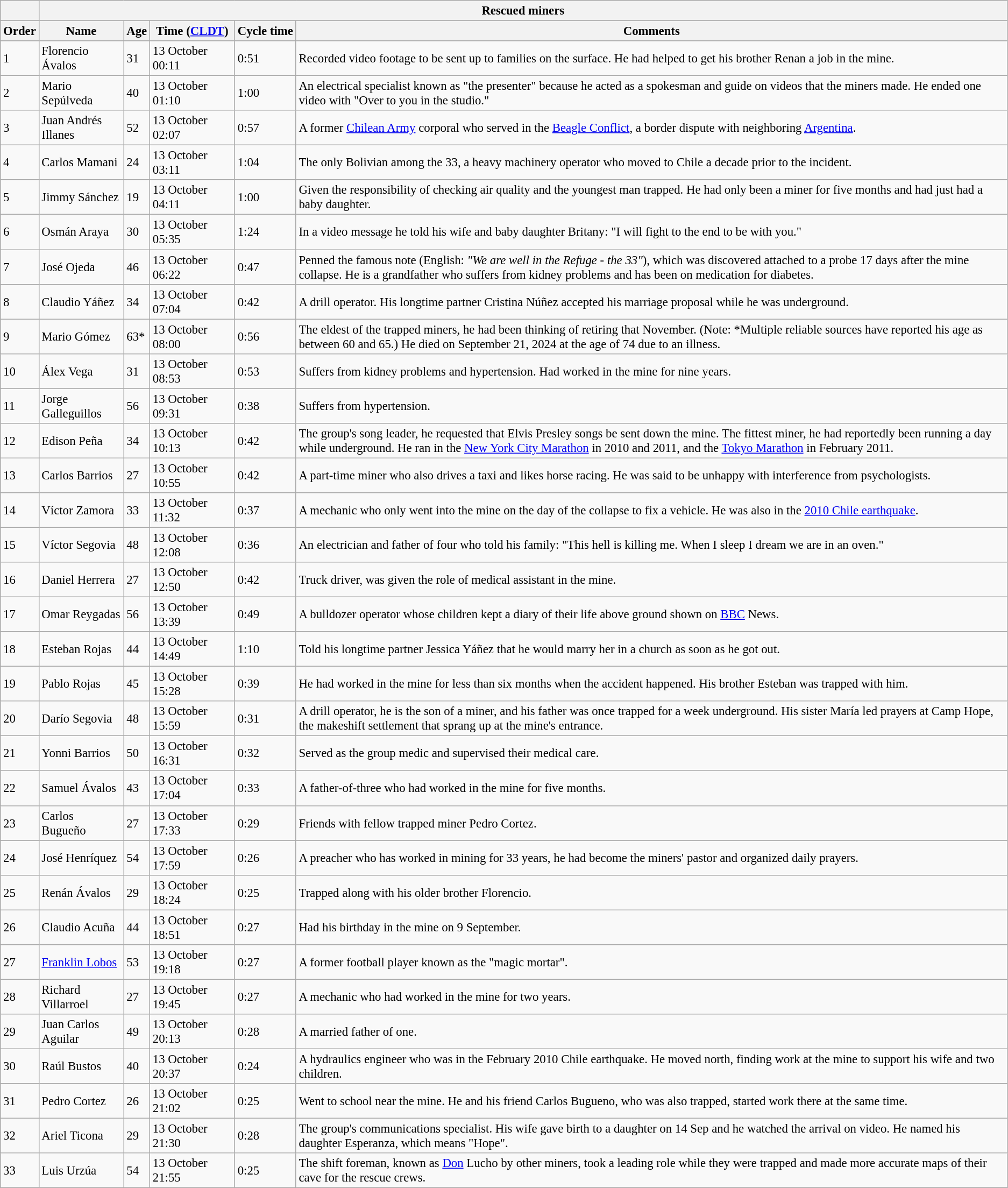<table class="wikitable sortable" style="font-size: 95%">
<tr>
<th></th>
<th colspan="6">Rescued miners</th>
</tr>
<tr>
<th>Order</th>
<th>Name</th>
<th>Age</th>
<th>Time (<a href='#'>CLDT</a>)</th>
<th>Cycle time</th>
<th class=unsortable>Comments</th>
</tr>
<tr>
<td>1</td>
<td>Florencio Ávalos</td>
<td>31</td>
<td>13 October 00:11</td>
<td>0:51</td>
<td>Recorded video footage to be sent up to families on the surface. He had helped to get his brother Renan a job in the mine.</td>
</tr>
<tr>
<td>2</td>
<td>Mario Sepúlveda</td>
<td>40</td>
<td>13 October 01:10</td>
<td>1:00</td>
<td>An electrical specialist known as "the presenter" because he acted as a spokesman and guide on videos that the miners made. He ended one video with "Over to you in the studio."</td>
</tr>
<tr>
<td>3</td>
<td class=nowrap>Juan Andrés Illanes</td>
<td>52</td>
<td>13 October 02:07</td>
<td>0:57</td>
<td>A former <a href='#'>Chilean Army</a> corporal who served in the <a href='#'>Beagle Conflict</a>, a border dispute with neighboring <a href='#'>Argentina</a>.</td>
</tr>
<tr>
<td>4</td>
<td>Carlos Mamani</td>
<td>24</td>
<td>13 October 03:11</td>
<td>1:04</td>
<td>The only Bolivian among the 33, a heavy machinery operator who moved to Chile a decade prior to the incident.</td>
</tr>
<tr>
<td>5</td>
<td>Jimmy Sánchez</td>
<td>19</td>
<td>13 October 04:11</td>
<td>1:00</td>
<td>Given the responsibility of checking air quality and the youngest man trapped. He had only been a miner for five months and had just had a baby daughter.</td>
</tr>
<tr>
<td>6</td>
<td>Osmán Araya</td>
<td>30</td>
<td>13 October 05:35</td>
<td>1:24</td>
<td>In a video message he told his wife and baby daughter Britany: "I will fight to the end to be with you."</td>
</tr>
<tr>
<td>7</td>
<td>José Ojeda</td>
<td>46</td>
<td>13 October 06:22</td>
<td>0:47</td>
<td>Penned the famous note  (English: <em>"We are well in the Refuge - the 33"</em>), which was discovered attached to a probe 17 days after the mine collapse. He is a grandfather who suffers from kidney problems and has been on medication for diabetes.</td>
</tr>
<tr>
<td>8</td>
<td>Claudio Yáñez</td>
<td>34</td>
<td>13 October 07:04</td>
<td>0:42</td>
<td>A drill operator. His longtime partner Cristina Núñez accepted his marriage proposal while he was underground.</td>
</tr>
<tr>
<td>9</td>
<td>Mario Gómez</td>
<td>63*</td>
<td>13 October 08:00</td>
<td>0:56</td>
<td>The eldest of the trapped miners, he had been thinking of retiring that November. (Note: *Multiple reliable sources have reported his age as between 60 and 65.) He died on September 21, 2024 at the age of 74 due to an illness.</td>
</tr>
<tr>
<td>10</td>
<td>Álex Vega</td>
<td>31</td>
<td>13 October 08:53</td>
<td>0:53</td>
<td>Suffers from kidney problems and hypertension. Had worked in the mine for nine years.</td>
</tr>
<tr>
<td>11</td>
<td>Jorge Galleguillos</td>
<td>56</td>
<td>13 October 09:31</td>
<td>0:38</td>
<td>Suffers from hypertension.</td>
</tr>
<tr>
<td>12</td>
<td>Edison Peña</td>
<td>34</td>
<td>13 October 10:13</td>
<td>0:42</td>
<td>The group's song leader, he requested that Elvis Presley songs be sent down the mine. The fittest miner, he had reportedly been running  a day while underground. He ran in the <a href='#'>New York City Marathon</a> in 2010 and 2011, and the <a href='#'>Tokyo Marathon</a> in February 2011.</td>
</tr>
<tr>
<td>13</td>
<td>Carlos Barrios</td>
<td>27</td>
<td>13 October 10:55</td>
<td>0:42</td>
<td>A part-time miner who also drives a taxi and likes horse racing. He was said to be unhappy with interference from psychologists.</td>
</tr>
<tr>
<td>14</td>
<td>Víctor Zamora</td>
<td>33</td>
<td>13 October 11:32</td>
<td>0:37</td>
<td>A mechanic who only went into the mine on the day of the collapse to fix a vehicle. He was also in the <a href='#'>2010 Chile earthquake</a>.</td>
</tr>
<tr>
<td>15</td>
<td>Víctor Segovia</td>
<td>48</td>
<td>13 October 12:08</td>
<td>0:36</td>
<td>An electrician and father of four who told his family: "This hell is killing me. When I sleep I dream we are in an oven."</td>
</tr>
<tr>
<td>16</td>
<td>Daniel Herrera</td>
<td>27</td>
<td>13 October 12:50</td>
<td>0:42</td>
<td>Truck driver, was given the role of medical assistant in the mine.</td>
</tr>
<tr>
<td>17</td>
<td>Omar Reygadas</td>
<td>56</td>
<td>13 October 13:39</td>
<td>0:49</td>
<td>A bulldozer operator whose children kept a diary of their life above ground shown on <a href='#'>BBC</a> News.</td>
</tr>
<tr>
<td>18</td>
<td>Esteban Rojas</td>
<td>44</td>
<td>13 October 14:49</td>
<td>1:10</td>
<td>Told his longtime partner Jessica Yáñez that he would marry her in a church as soon as he got out.</td>
</tr>
<tr>
<td>19</td>
<td>Pablo Rojas</td>
<td>45</td>
<td>13 October 15:28</td>
<td>0:39</td>
<td>He had worked in the mine for less than six months when the accident happened. His brother Esteban was trapped with him.</td>
</tr>
<tr>
<td>20</td>
<td>Darío Segovia</td>
<td>48</td>
<td>13 October 15:59</td>
<td>0:31</td>
<td>A drill operator, he is the son of a miner, and his father was once trapped for a week underground. His sister María led prayers at Camp Hope, the makeshift settlement that sprang up at the mine's entrance.</td>
</tr>
<tr>
<td>21</td>
<td>Yonni Barrios</td>
<td>50</td>
<td>13 October 16:31</td>
<td>0:32</td>
<td>Served as the group medic and supervised their medical care.</td>
</tr>
<tr>
<td>22</td>
<td>Samuel Ávalos</td>
<td>43</td>
<td>13 October 17:04</td>
<td>0:33</td>
<td>A father-of-three who had worked in the mine for five months.</td>
</tr>
<tr>
<td>23</td>
<td>Carlos Bugueño</td>
<td>27</td>
<td>13 October 17:33</td>
<td>0:29</td>
<td>Friends with fellow trapped miner Pedro Cortez.</td>
</tr>
<tr>
<td>24</td>
<td>José Henríquez</td>
<td>54</td>
<td>13 October 17:59</td>
<td>0:26</td>
<td>A preacher who has worked in mining for 33 years, he had become the miners' pastor and organized daily prayers.</td>
</tr>
<tr>
<td>25</td>
<td>Renán Ávalos</td>
<td>29</td>
<td>13 October 18:24</td>
<td>0:25</td>
<td>Trapped along with his older brother Florencio.</td>
</tr>
<tr>
<td>26</td>
<td>Claudio Acuña</td>
<td>44</td>
<td>13 October 18:51</td>
<td>0:27</td>
<td>Had his birthday in the mine on 9 September.</td>
</tr>
<tr>
<td>27</td>
<td><a href='#'>Franklin Lobos</a></td>
<td>53</td>
<td>13 October 19:18</td>
<td>0:27</td>
<td>A former football player known as the "magic mortar".</td>
</tr>
<tr>
<td>28</td>
<td>Richard Villarroel</td>
<td>27</td>
<td>13 October 19:45</td>
<td>0:27</td>
<td>A mechanic who had worked in the mine for two years.</td>
</tr>
<tr>
<td>29</td>
<td>Juan Carlos Aguilar</td>
<td>49</td>
<td>13 October 20:13</td>
<td>0:28</td>
<td>A married father of one.</td>
</tr>
<tr>
<td>30</td>
<td>Raúl Bustos</td>
<td>40</td>
<td>13 October 20:37</td>
<td>0:24</td>
<td>A hydraulics engineer who was in the February 2010 Chile earthquake. He moved north, finding work at the mine to support his wife and two children.</td>
</tr>
<tr>
<td>31</td>
<td>Pedro Cortez</td>
<td>26</td>
<td>13 October 21:02</td>
<td>0:25</td>
<td>Went to school near the mine. He and his friend Carlos Bugueno, who was also trapped, started work there at the same time.</td>
</tr>
<tr>
<td>32</td>
<td>Ariel Ticona</td>
<td>29</td>
<td>13 October 21:30</td>
<td>0:28</td>
<td>The group's communications specialist. His wife gave birth to a daughter on 14 Sep and he watched the arrival on video. He named his daughter Esperanza, which means "Hope".</td>
</tr>
<tr>
<td>33</td>
<td>Luis Urzúa</td>
<td>54</td>
<td>13 October 21:55</td>
<td>0:25</td>
<td>The shift foreman, known as <a href='#'>Don</a> Lucho by other miners, took a leading role while they were trapped and made more accurate maps of their cave for the rescue crews.</td>
</tr>
</table>
